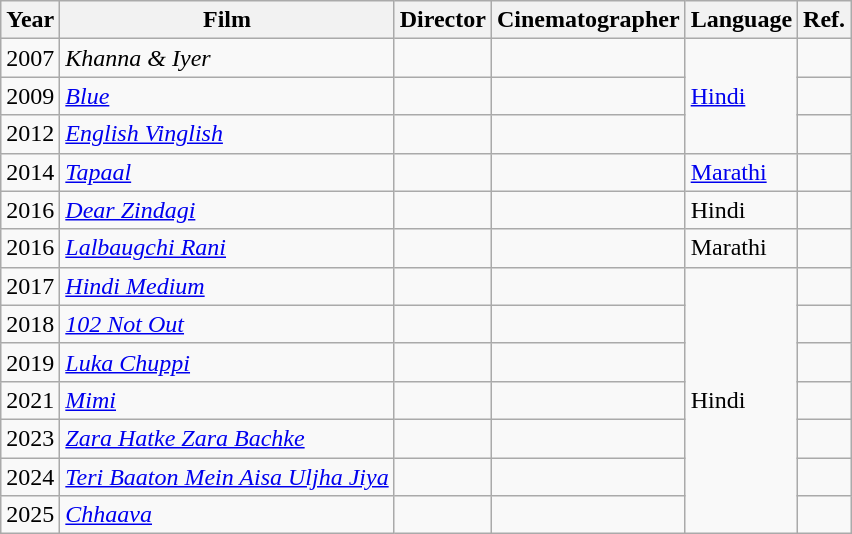<table class="wikitable">
<tr>
<th>Year</th>
<th>Film</th>
<th>Director</th>
<th>Cinematographer</th>
<th>Language</th>
<th>Ref.</th>
</tr>
<tr>
<td>2007</td>
<td><em>Khanna & Iyer</em></td>
<td></td>
<td></td>
<td rowspan="3"><a href='#'>Hindi</a></td>
<td></td>
</tr>
<tr>
<td>2009</td>
<td><em><a href='#'>Blue</a></em></td>
<td></td>
<td></td>
<td></td>
</tr>
<tr>
<td>2012</td>
<td><em><a href='#'>English Vinglish</a></em></td>
<td></td>
<td></td>
<td></td>
</tr>
<tr>
<td>2014</td>
<td><em><a href='#'>Tapaal</a></em></td>
<td></td>
<td></td>
<td><a href='#'>Marathi</a></td>
<td></td>
</tr>
<tr>
<td>2016</td>
<td><em><a href='#'>Dear Zindagi</a></em></td>
<td></td>
<td></td>
<td>Hindi</td>
<td></td>
</tr>
<tr>
<td>2016</td>
<td><em><a href='#'>Lalbaugchi Rani</a></em></td>
<td></td>
<td></td>
<td>Marathi</td>
<td></td>
</tr>
<tr>
<td>2017</td>
<td><em><a href='#'>Hindi Medium</a></em></td>
<td></td>
<td></td>
<td rowspan="7">Hindi</td>
<td></td>
</tr>
<tr>
<td>2018</td>
<td><em><a href='#'>102 Not Out</a></em></td>
<td></td>
<td></td>
<td></td>
</tr>
<tr>
<td>2019</td>
<td><em><a href='#'>Luka Chuppi</a></em></td>
<td></td>
<td></td>
<td></td>
</tr>
<tr>
<td>2021</td>
<td><em><a href='#'>Mimi</a></em></td>
<td></td>
<td></td>
<td></td>
</tr>
<tr>
<td>2023</td>
<td><em><a href='#'>Zara Hatke Zara Bachke</a></em></td>
<td></td>
<td></td>
<td></td>
</tr>
<tr>
<td rowspan="1">2024</td>
<td><em><a href='#'>Teri Baaton Mein Aisa Uljha Jiya</a></em></td>
<td></td>
<td></td>
<td></td>
</tr>
<tr>
<td>2025</td>
<td><em><a href='#'>Chhaava</a></em></td>
<td></td>
<td></td>
<td></td>
</tr>
</table>
